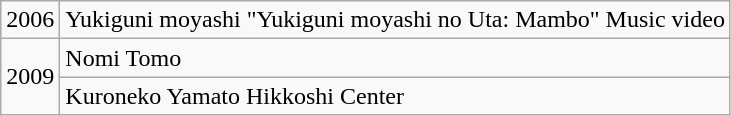<table class="wikitable">
<tr>
<td>2006</td>
<td>Yukiguni moyashi "Yukiguni moyashi no Uta: Mambo" Music video</td>
</tr>
<tr>
<td rowspan="2">2009</td>
<td>Nomi Tomo</td>
</tr>
<tr>
<td>Kuroneko Yamato Hikkoshi Center</td>
</tr>
</table>
